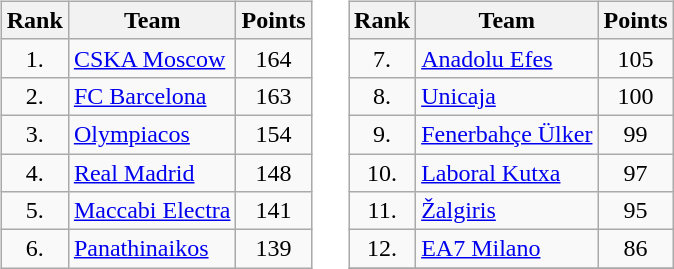<table>
<tr style="vertical-align: top;">
<td><br><table class="wikitable" style="text-align:center">
<tr>
<th>Rank</th>
<th>Team</th>
<th>Points</th>
</tr>
<tr>
<td>1.</td>
<td align="left"> <a href='#'>CSKA Moscow</a></td>
<td>164</td>
</tr>
<tr>
<td>2.</td>
<td align="left"> <a href='#'>FC Barcelona</a></td>
<td>163</td>
</tr>
<tr>
<td>3.</td>
<td align="left"> <a href='#'>Olympiacos</a></td>
<td>154</td>
</tr>
<tr>
<td>4.</td>
<td align="left"> <a href='#'>Real Madrid</a></td>
<td>148</td>
</tr>
<tr>
<td>5.</td>
<td align="left"> <a href='#'>Maccabi Electra</a></td>
<td>141</td>
</tr>
<tr>
<td>6.</td>
<td align="left"> <a href='#'>Panathinaikos</a></td>
<td>139</td>
</tr>
</table>
</td>
<td></td>
<td><br><table class="wikitable" style="text-align:center">
<tr>
<th>Rank</th>
<th>Team</th>
<th>Points</th>
</tr>
<tr>
<td>7.</td>
<td align="left"> <a href='#'>Anadolu Efes</a></td>
<td>105</td>
</tr>
<tr>
<td>8.</td>
<td align="left"> <a href='#'>Unicaja</a></td>
<td>100</td>
</tr>
<tr>
<td>9.</td>
<td align="left"> <a href='#'>Fenerbahçe Ülker</a></td>
<td>99</td>
</tr>
<tr>
<td>10.</td>
<td align="left"> <a href='#'>Laboral Kutxa</a></td>
<td>97</td>
</tr>
<tr>
<td>11.</td>
<td align="left"> <a href='#'>Žalgiris</a></td>
<td>95</td>
</tr>
<tr>
<td>12.</td>
<td align="left"> <a href='#'>EA7 Milano</a></td>
<td>86</td>
</tr>
<tr>
</tr>
</table>
</td>
</tr>
</table>
